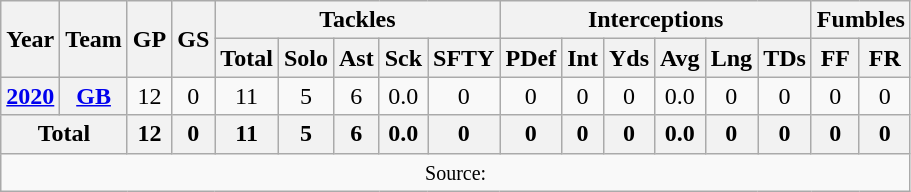<table class="wikitable" style="text-align: center;">
<tr>
<th rowspan=2>Year</th>
<th rowspan=2>Team</th>
<th rowspan=2>GP</th>
<th rowspan=2>GS</th>
<th colspan=5>Tackles</th>
<th colspan=6>Interceptions</th>
<th colspan=2>Fumbles</th>
</tr>
<tr>
<th>Total</th>
<th>Solo</th>
<th>Ast</th>
<th>Sck</th>
<th>SFTY</th>
<th>PDef</th>
<th>Int</th>
<th>Yds</th>
<th>Avg</th>
<th>Lng</th>
<th>TDs</th>
<th>FF</th>
<th>FR</th>
</tr>
<tr>
<th><a href='#'>2020</a></th>
<th><a href='#'>GB</a></th>
<td>12</td>
<td>0</td>
<td>11</td>
<td>5</td>
<td>6</td>
<td>0.0</td>
<td>0</td>
<td>0</td>
<td>0</td>
<td>0</td>
<td>0.0</td>
<td>0</td>
<td>0</td>
<td>0</td>
<td>0</td>
</tr>
<tr>
<th colspan="2">Total</th>
<th>12</th>
<th>0</th>
<th>11</th>
<th>5</th>
<th>6</th>
<th>0.0</th>
<th>0</th>
<th>0</th>
<th>0</th>
<th>0</th>
<th>0.0</th>
<th>0</th>
<th>0</th>
<th>0</th>
<th>0</th>
</tr>
<tr>
<td colspan="17"><small>Source: </small></td>
</tr>
</table>
